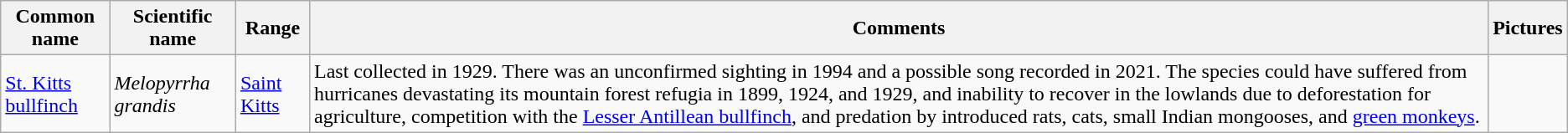<table class="wikitable sortable">
<tr>
<th>Common name</th>
<th>Scientific name</th>
<th>Range</th>
<th class="unsortable">Comments</th>
<th>Pictures</th>
</tr>
<tr>
<td><a href='#'>St. Kitts bullfinch</a></td>
<td><em>Melopyrrha grandis</em></td>
<td><a href='#'>Saint Kitts</a></td>
<td>Last collected in 1929. There was an unconfirmed sighting in 1994 and a possible song recorded in 2021. The species could have suffered from hurricanes devastating its mountain forest refugia in 1899, 1924, and 1929, and inability to recover in the lowlands due to deforestation for agriculture, competition with the <a href='#'>Lesser Antillean bullfinch</a>, and predation by introduced rats, cats, small Indian mongooses, and <a href='#'>green monkeys</a>.</td>
<td></td>
</tr>
</table>
